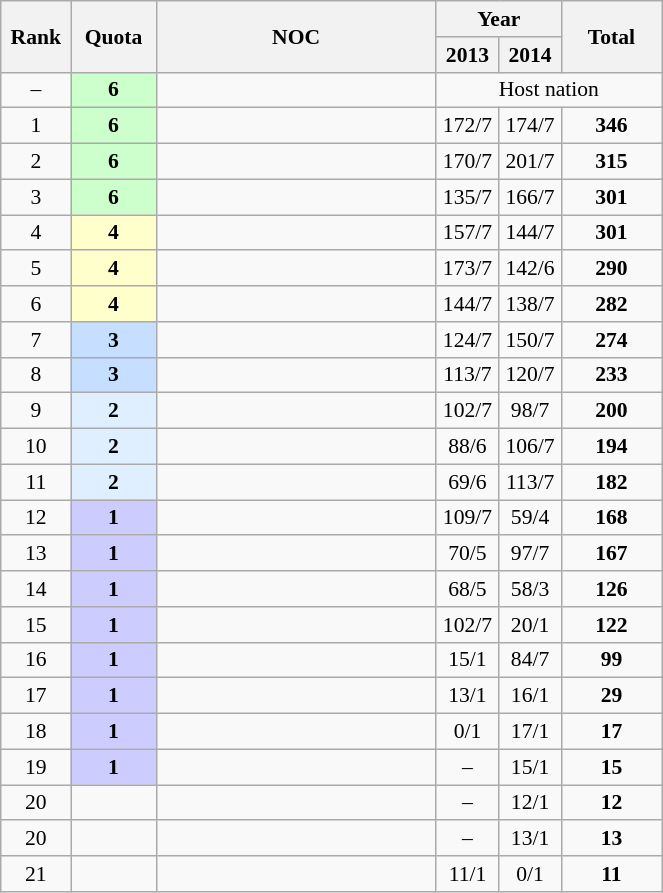<table class="wikitable" style="text-align:center; font-size:90%">
<tr>
<th rowspan=2 width=40>Rank</th>
<th rowspan=2 width=50>Quota</th>
<th rowspan=2 width=180>NOC</th>
<th colspan=2>Year</th>
<th rowspan=2 width=60>Total</th>
</tr>
<tr>
<th width=35>2013</th>
<th width=35>2014</th>
</tr>
<tr>
<td>–</td>
<td bgcolor=#ccffcc><strong>6</strong></td>
<td align=left></td>
<td Colspan="3">Host nation</td>
</tr>
<tr>
<td>1</td>
<td bgcolor=#ccffcc><strong>6</strong></td>
<td align=left></td>
<td>172/7</td>
<td>174/7</td>
<td><strong>346</strong></td>
</tr>
<tr>
<td>2</td>
<td bgcolor=#ccffcc><strong>6</strong></td>
<td align=left></td>
<td>170/7</td>
<td>201/7</td>
<td><strong>315</strong></td>
</tr>
<tr>
<td>3</td>
<td bgcolor=#ccffcc><strong>6</strong></td>
<td align=left></td>
<td>135/7</td>
<td>166/7</td>
<td><strong>301</strong></td>
</tr>
<tr>
<td>4</td>
<td bgcolor=#ffffcc><strong>4</strong></td>
<td align=left></td>
<td>157/7</td>
<td>144/7</td>
<td><strong>301</strong></td>
</tr>
<tr>
<td>5</td>
<td bgcolor=#ffffcc><strong>4</strong></td>
<td align=left></td>
<td>173/7</td>
<td>142/6</td>
<td><strong>290</strong></td>
</tr>
<tr>
<td>6</td>
<td bgcolor=#ffffcc><strong>4</strong></td>
<td align=left></td>
<td>144/7</td>
<td>138/7</td>
<td><strong>282</strong></td>
</tr>
<tr>
<td>7</td>
<td bgcolor=#C6DEFF><strong>3</strong></td>
<td align=left></td>
<td>124/7</td>
<td>150/7</td>
<td><strong>274</strong></td>
</tr>
<tr>
<td>8</td>
<td bgcolor=#C6DEFF><strong>3</strong></td>
<td align=left></td>
<td>113/7</td>
<td>120/7</td>
<td><strong>233</strong></td>
</tr>
<tr>
<td>9</td>
<td bgcolor=#dfefff><strong>2</strong></td>
<td align=left></td>
<td>102/7</td>
<td>98/7</td>
<td><strong>200</strong></td>
</tr>
<tr>
<td>10</td>
<td bgcolor=#dfefff><strong>2</strong></td>
<td align=left></td>
<td>88/6</td>
<td>106/7</td>
<td><strong>194</strong></td>
</tr>
<tr>
<td>11</td>
<td bgcolor=#dfefff><strong>2</strong></td>
<td align=left></td>
<td>69/6</td>
<td>113/7</td>
<td><strong>182</strong></td>
</tr>
<tr>
<td>12</td>
<td bgcolor=#ccccff><strong>1</strong></td>
<td align=left></td>
<td>109/7</td>
<td>59/4</td>
<td><strong>168</strong></td>
</tr>
<tr>
<td>13</td>
<td bgcolor=#ccccff><strong>1</strong></td>
<td align=left></td>
<td>70/5</td>
<td>97/7</td>
<td><strong>167</strong></td>
</tr>
<tr>
<td>14</td>
<td bgcolor=#ccccff><strong>1</strong></td>
<td align=left></td>
<td>68/5</td>
<td>58/3</td>
<td><strong>126</strong></td>
</tr>
<tr>
<td>15</td>
<td bgcolor=#ccccff><strong>1</strong></td>
<td align=left></td>
<td>102/7</td>
<td>20/1</td>
<td><strong>122</strong></td>
</tr>
<tr>
<td>16</td>
<td bgcolor=#ccccff><strong>1</strong></td>
<td align=left></td>
<td>15/1</td>
<td>84/7</td>
<td><strong>99</strong></td>
</tr>
<tr>
<td>17</td>
<td bgcolor=#ccccff><strong>1</strong></td>
<td align=left></td>
<td>13/1</td>
<td>16/1</td>
<td><strong>29</strong></td>
</tr>
<tr>
<td>18</td>
<td bgcolor=#ccccff><strong>1</strong></td>
<td align=left></td>
<td>0/1</td>
<td>17/1</td>
<td><strong>17</strong></td>
</tr>
<tr>
<td>19</td>
<td bgcolor=#ccccff><strong>1</strong></td>
<td align=left></td>
<td>–</td>
<td>15/1</td>
<td><strong>15</strong></td>
</tr>
<tr>
<td>20</td>
<td></td>
<td align=left></td>
<td>–</td>
<td>12/1</td>
<td><strong>12</strong></td>
</tr>
<tr>
<td>20</td>
<td></td>
<td align=left></td>
<td>–</td>
<td>13/1</td>
<td><strong>13</strong></td>
</tr>
<tr>
<td>21</td>
<td></td>
<td align=left></td>
<td>11/1</td>
<td>0/1</td>
<td><strong>11</strong></td>
</tr>
</table>
